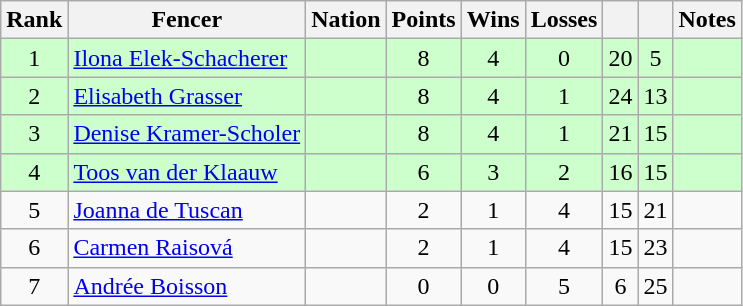<table class="wikitable sortable" style="text-align: center;">
<tr>
<th>Rank</th>
<th>Fencer</th>
<th>Nation</th>
<th>Points</th>
<th>Wins</th>
<th>Losses</th>
<th></th>
<th></th>
<th>Notes</th>
</tr>
<tr style="background:#cfc;">
<td>1</td>
<td align=left><a href='#'>Ilona Elek-Schacherer</a></td>
<td align=left></td>
<td>8</td>
<td>4</td>
<td>0</td>
<td>20</td>
<td>5</td>
<td></td>
</tr>
<tr style="background:#cfc;">
<td>2</td>
<td align=left><a href='#'>Elisabeth Grasser</a></td>
<td align=left></td>
<td>8</td>
<td>4</td>
<td>1</td>
<td>24</td>
<td>13</td>
<td></td>
</tr>
<tr style="background:#cfc;">
<td>3</td>
<td align=left><a href='#'>Denise Kramer-Scholer</a></td>
<td align=left></td>
<td>8</td>
<td>4</td>
<td>1</td>
<td>21</td>
<td>15</td>
<td></td>
</tr>
<tr style="background:#cfc;">
<td>4</td>
<td align=left><a href='#'>Toos van der Klaauw</a></td>
<td align=left></td>
<td>6</td>
<td>3</td>
<td>2</td>
<td>16</td>
<td>15</td>
<td></td>
</tr>
<tr>
<td>5</td>
<td align=left><a href='#'>Joanna de Tuscan</a></td>
<td align=left></td>
<td>2</td>
<td>1</td>
<td>4</td>
<td>15</td>
<td>21</td>
<td></td>
</tr>
<tr>
<td>6</td>
<td align=left><a href='#'>Carmen Raisová</a></td>
<td align=left></td>
<td>2</td>
<td>1</td>
<td>4</td>
<td>15</td>
<td>23</td>
<td></td>
</tr>
<tr>
<td>7</td>
<td align=left><a href='#'>Andrée Boisson</a></td>
<td align=left></td>
<td>0</td>
<td>0</td>
<td>5</td>
<td>6</td>
<td>25</td>
<td></td>
</tr>
</table>
